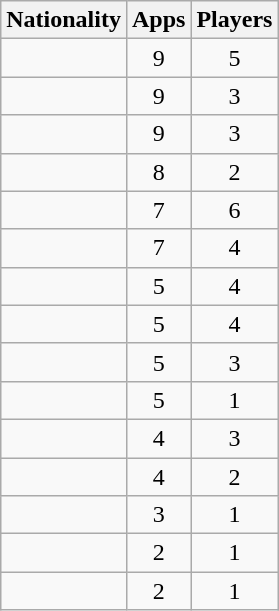<table class="wikitable sortable">
<tr>
<th>Nationality</th>
<th>Apps</th>
<th>Players</th>
</tr>
<tr>
<td></td>
<td align="center">9</td>
<td align="center">5</td>
</tr>
<tr>
<td></td>
<td align="center">9</td>
<td align="center">3</td>
</tr>
<tr>
<td></td>
<td align="center">9</td>
<td align="center">3</td>
</tr>
<tr>
<td></td>
<td align="center">8</td>
<td align="center">2</td>
</tr>
<tr>
<td></td>
<td align="center">7</td>
<td align="center">6</td>
</tr>
<tr>
<td></td>
<td align="center">7</td>
<td align="center">4</td>
</tr>
<tr>
<td></td>
<td align="center">5</td>
<td align="center">4</td>
</tr>
<tr>
<td></td>
<td align="center">5</td>
<td align="center">4</td>
</tr>
<tr>
<td></td>
<td align="center">5</td>
<td align="center">3</td>
</tr>
<tr>
<td></td>
<td align="center">5</td>
<td align="center">1</td>
</tr>
<tr>
<td></td>
<td align="center">4</td>
<td align="center">3</td>
</tr>
<tr>
<td></td>
<td align="center">4</td>
<td align="center">2</td>
</tr>
<tr>
<td></td>
<td align="center">3</td>
<td align="center">1</td>
</tr>
<tr>
<td></td>
<td align="center">2</td>
<td align="center">1</td>
</tr>
<tr>
<td></td>
<td align="center">2</td>
<td align="center">1</td>
</tr>
</table>
